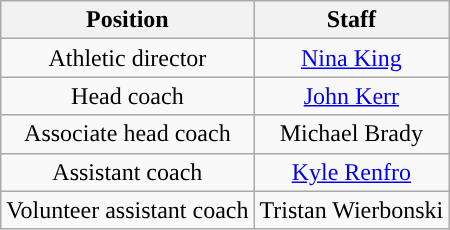<table class="wikitable" style="text-align: center;">
<tr>
<th>Position</th>
<th>Staff</th>
</tr>
<tr>
<td>Athletic director</td>
<td> <a href='#'>Nina King</a></td>
</tr>
<tr>
<td>Head coach</td>
<td> <a href='#'>John Kerr</a></td>
</tr>
<tr>
<td>Associate head coach</td>
<td> Michael Brady</td>
</tr>
<tr>
<td>Assistant coach</td>
<td> <a href='#'>Kyle Renfro</a></td>
</tr>
<tr>
<td>Volunteer assistant coach</td>
<td> Tristan Wierbonski</td>
</tr>
</table>
